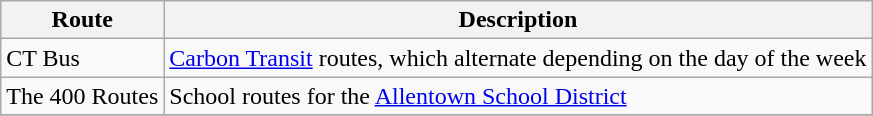<table class=wikitable>
<tr>
<th>Route</th>
<th>Description</th>
</tr>
<tr>
<td>CT Bus</td>
<td><a href='#'>Carbon Transit</a> routes, which alternate depending on the day of the week </td>
</tr>
<tr>
<td>The 400 Routes</td>
<td>School routes for the <a href='#'>Allentown School District</a></td>
</tr>
<tr>
</tr>
</table>
